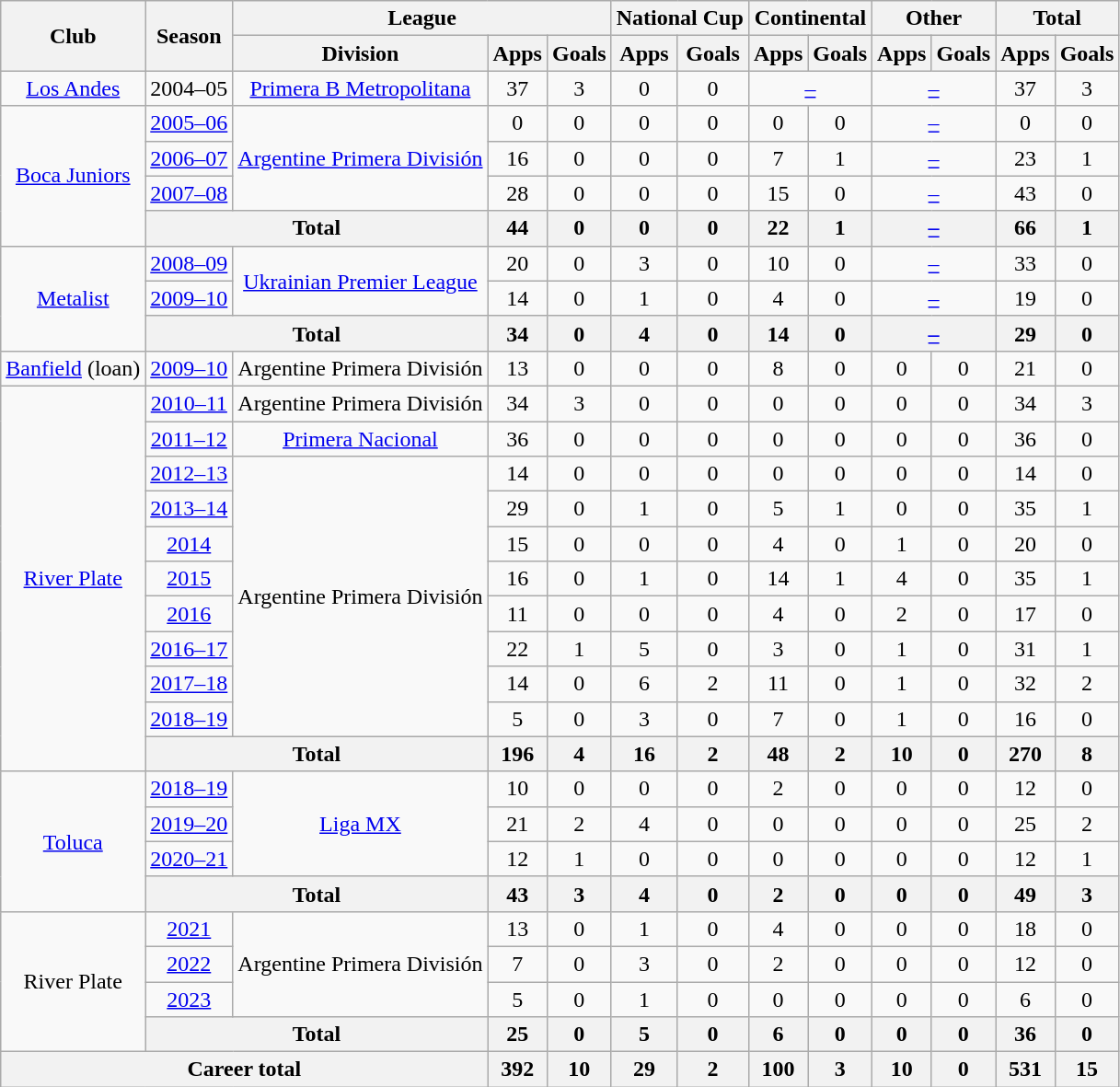<table class="wikitable" style="text-align:center">
<tr>
<th rowspan="2">Club</th>
<th rowspan="2">Season</th>
<th colspan="3">League</th>
<th colspan="2">National Cup</th>
<th colspan="2">Continental</th>
<th colspan="2">Other</th>
<th colspan="2">Total</th>
</tr>
<tr>
<th>Division</th>
<th>Apps</th>
<th>Goals</th>
<th>Apps</th>
<th>Goals</th>
<th>Apps</th>
<th>Goals</th>
<th>Apps</th>
<th>Goals</th>
<th>Apps</th>
<th>Goals</th>
</tr>
<tr>
<td><a href='#'>Los Andes</a></td>
<td>2004–05</td>
<td><a href='#'>Primera B Metropolitana</a></td>
<td>37</td>
<td>3</td>
<td>0</td>
<td>0</td>
<td colspan="2"><a href='#'>–</a></td>
<td colspan="2"><a href='#'>–</a></td>
<td>37</td>
<td>3</td>
</tr>
<tr>
<td rowspan="4"><a href='#'>Boca Juniors</a></td>
<td><a href='#'>2005–06</a></td>
<td rowspan="3"><a href='#'>Argentine Primera División</a></td>
<td>0</td>
<td>0</td>
<td>0</td>
<td>0</td>
<td>0</td>
<td>0</td>
<td colspan="2"><a href='#'>–</a></td>
<td>0</td>
<td>0</td>
</tr>
<tr>
<td><a href='#'>2006–07</a></td>
<td>16</td>
<td>0</td>
<td>0</td>
<td>0</td>
<td>7</td>
<td>1</td>
<td colspan="2"><a href='#'>–</a></td>
<td>23</td>
<td>1</td>
</tr>
<tr>
<td><a href='#'>2007–08</a></td>
<td>28</td>
<td>0</td>
<td>0</td>
<td>0</td>
<td>15</td>
<td>0</td>
<td colspan="2"><a href='#'>–</a></td>
<td>43</td>
<td>0</td>
</tr>
<tr>
<th colspan="2">Total</th>
<th>44</th>
<th>0</th>
<th>0</th>
<th>0</th>
<th>22</th>
<th>1</th>
<th colspan="2"><a href='#'>–</a></th>
<th>66</th>
<th>1</th>
</tr>
<tr>
<td rowspan="3"><a href='#'>Metalist</a></td>
<td><a href='#'>2008–09</a></td>
<td rowspan="2"><a href='#'>Ukrainian Premier League</a></td>
<td>20</td>
<td>0</td>
<td>3</td>
<td>0</td>
<td>10</td>
<td>0</td>
<td colspan="2"><a href='#'>–</a></td>
<td>33</td>
<td>0</td>
</tr>
<tr>
<td><a href='#'>2009–10</a></td>
<td>14</td>
<td>0</td>
<td>1</td>
<td>0</td>
<td>4</td>
<td>0</td>
<td colspan="2"><a href='#'>–</a></td>
<td>19</td>
<td>0</td>
</tr>
<tr>
<th colspan="2">Total</th>
<th>34</th>
<th>0</th>
<th>4</th>
<th>0</th>
<th>14</th>
<th>0</th>
<th colspan="2"><a href='#'>–</a></th>
<th>29</th>
<th>0</th>
</tr>
<tr>
<td><a href='#'>Banfield</a> (loan)</td>
<td><a href='#'>2009–10</a></td>
<td>Argentine Primera División</td>
<td>13</td>
<td>0</td>
<td>0</td>
<td>0</td>
<td>8</td>
<td>0</td>
<td>0</td>
<td>0</td>
<td>21</td>
<td>0</td>
</tr>
<tr>
<td rowspan="11"><a href='#'>River Plate</a></td>
<td><a href='#'>2010–11</a></td>
<td>Argentine Primera División</td>
<td>34</td>
<td>3</td>
<td>0</td>
<td>0</td>
<td>0</td>
<td>0</td>
<td>0</td>
<td>0</td>
<td>34</td>
<td>3</td>
</tr>
<tr>
<td><a href='#'>2011–12</a></td>
<td><a href='#'>Primera Nacional</a></td>
<td>36</td>
<td>0</td>
<td>0</td>
<td>0</td>
<td>0</td>
<td>0</td>
<td>0</td>
<td>0</td>
<td>36</td>
<td>0</td>
</tr>
<tr>
<td><a href='#'>2012–13</a></td>
<td rowspan="8">Argentine Primera División</td>
<td>14</td>
<td>0</td>
<td>0</td>
<td>0</td>
<td>0</td>
<td>0</td>
<td>0</td>
<td>0</td>
<td>14</td>
<td>0</td>
</tr>
<tr>
<td><a href='#'>2013–14</a></td>
<td>29</td>
<td>0</td>
<td>1</td>
<td>0</td>
<td>5</td>
<td>1</td>
<td>0</td>
<td>0</td>
<td>35</td>
<td>1</td>
</tr>
<tr>
<td><a href='#'>2014</a></td>
<td>15</td>
<td>0</td>
<td>0</td>
<td>0</td>
<td>4</td>
<td>0</td>
<td>1</td>
<td>0</td>
<td>20</td>
<td>0</td>
</tr>
<tr>
<td><a href='#'>2015</a></td>
<td>16</td>
<td>0</td>
<td>1</td>
<td>0</td>
<td>14</td>
<td>1</td>
<td>4</td>
<td>0</td>
<td>35</td>
<td>1</td>
</tr>
<tr>
<td><a href='#'>2016</a></td>
<td>11</td>
<td>0</td>
<td>0</td>
<td>0</td>
<td>4</td>
<td>0</td>
<td>2</td>
<td>0</td>
<td>17</td>
<td>0</td>
</tr>
<tr>
<td><a href='#'>2016–17</a></td>
<td>22</td>
<td>1</td>
<td>5</td>
<td>0</td>
<td>3</td>
<td>0</td>
<td>1</td>
<td>0</td>
<td>31</td>
<td>1</td>
</tr>
<tr>
<td><a href='#'>2017–18</a></td>
<td>14</td>
<td>0</td>
<td>6</td>
<td>2</td>
<td>11</td>
<td>0</td>
<td>1</td>
<td>0</td>
<td>32</td>
<td>2</td>
</tr>
<tr>
<td><a href='#'>2018–19</a></td>
<td>5</td>
<td>0</td>
<td>3</td>
<td>0</td>
<td>7</td>
<td>0</td>
<td>1</td>
<td>0</td>
<td>16</td>
<td>0</td>
</tr>
<tr>
<th colspan="2">Total</th>
<th>196</th>
<th>4</th>
<th>16</th>
<th>2</th>
<th>48</th>
<th>2</th>
<th>10</th>
<th>0</th>
<th>270</th>
<th>8</th>
</tr>
<tr>
<td rowspan="4"><a href='#'>Toluca</a></td>
<td><a href='#'>2018–19</a></td>
<td rowspan="3"><a href='#'>Liga MX</a></td>
<td>10</td>
<td>0</td>
<td>0</td>
<td>0</td>
<td>2</td>
<td>0</td>
<td>0</td>
<td>0</td>
<td>12</td>
<td>0</td>
</tr>
<tr>
<td><a href='#'>2019–20</a></td>
<td>21</td>
<td>2</td>
<td>4</td>
<td>0</td>
<td>0</td>
<td>0</td>
<td>0</td>
<td>0</td>
<td>25</td>
<td>2</td>
</tr>
<tr>
<td><a href='#'>2020–21</a></td>
<td>12</td>
<td>1</td>
<td>0</td>
<td>0</td>
<td>0</td>
<td>0</td>
<td>0</td>
<td>0</td>
<td>12</td>
<td>1</td>
</tr>
<tr>
<th colspan="2">Total</th>
<th>43</th>
<th>3</th>
<th>4</th>
<th>0</th>
<th>2</th>
<th>0</th>
<th>0</th>
<th>0</th>
<th>49</th>
<th>3</th>
</tr>
<tr>
<td rowspan="4">River Plate</td>
<td><a href='#'>2021</a></td>
<td rowspan="3">Argentine Primera División</td>
<td>13</td>
<td>0</td>
<td>1</td>
<td>0</td>
<td>4</td>
<td>0</td>
<td>0</td>
<td>0</td>
<td>18</td>
<td>0</td>
</tr>
<tr>
<td><a href='#'>2022</a></td>
<td>7</td>
<td>0</td>
<td>3</td>
<td>0</td>
<td>2</td>
<td>0</td>
<td>0</td>
<td>0</td>
<td>12</td>
<td>0</td>
</tr>
<tr>
<td><a href='#'>2023</a></td>
<td>5</td>
<td>0</td>
<td>1</td>
<td>0</td>
<td>0</td>
<td>0</td>
<td>0</td>
<td>0</td>
<td>6</td>
<td>0</td>
</tr>
<tr>
<th colspan="2">Total</th>
<th>25</th>
<th>0</th>
<th>5</th>
<th>0</th>
<th>6</th>
<th>0</th>
<th>0</th>
<th>0</th>
<th>36</th>
<th>0</th>
</tr>
<tr>
<th colspan="3">Career total</th>
<th>392</th>
<th>10</th>
<th>29</th>
<th>2</th>
<th>100</th>
<th>3</th>
<th>10</th>
<th>0</th>
<th>531</th>
<th>15</th>
</tr>
</table>
